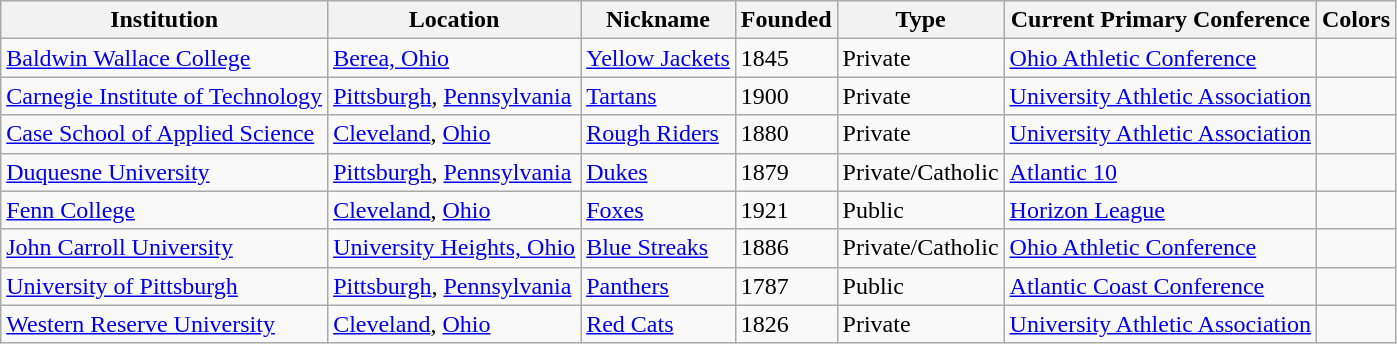<table class="sortable wikitable">
<tr>
<th>Institution</th>
<th>Location</th>
<th>Nickname</th>
<th>Founded</th>
<th>Type</th>
<th>Current Primary Conference</th>
<th>Colors</th>
</tr>
<tr>
<td><a href='#'>Baldwin Wallace College</a></td>
<td><a href='#'>Berea, Ohio</a></td>
<td><a href='#'>Yellow Jackets</a></td>
<td>1845</td>
<td>Private</td>
<td><a href='#'>Ohio Athletic Conference</a></td>
<td></td>
</tr>
<tr>
<td><a href='#'>Carnegie Institute of Technology</a></td>
<td><a href='#'>Pittsburgh</a>, <a href='#'>Pennsylvania</a></td>
<td><a href='#'>Tartans</a></td>
<td>1900</td>
<td>Private</td>
<td><a href='#'>University Athletic Association</a></td>
<td></td>
</tr>
<tr>
<td><a href='#'>Case School of Applied Science</a></td>
<td><a href='#'>Cleveland</a>, <a href='#'>Ohio</a></td>
<td><a href='#'>Rough Riders</a></td>
<td>1880</td>
<td>Private</td>
<td><a href='#'>University Athletic Association</a></td>
<td> </td>
</tr>
<tr>
<td><a href='#'>Duquesne University</a></td>
<td><a href='#'>Pittsburgh</a>, <a href='#'>Pennsylvania</a></td>
<td><a href='#'>Dukes</a></td>
<td>1879</td>
<td>Private/Catholic</td>
<td><a href='#'>Atlantic 10</a></td>
<td></td>
</tr>
<tr>
<td><a href='#'>Fenn College</a></td>
<td><a href='#'>Cleveland</a>, <a href='#'>Ohio</a></td>
<td><a href='#'>Foxes</a></td>
<td>1921</td>
<td>Public</td>
<td><a href='#'>Horizon League</a></td>
<td> </td>
</tr>
<tr>
<td><a href='#'>John Carroll University</a></td>
<td><a href='#'>University Heights, Ohio</a></td>
<td><a href='#'>Blue Streaks</a></td>
<td>1886</td>
<td>Private/Catholic</td>
<td><a href='#'>Ohio Athletic Conference</a></td>
<td></td>
</tr>
<tr>
<td><a href='#'>University of Pittsburgh</a></td>
<td><a href='#'>Pittsburgh</a>, <a href='#'>Pennsylvania</a></td>
<td><a href='#'>Panthers</a></td>
<td>1787</td>
<td>Public</td>
<td><a href='#'>Atlantic Coast Conference</a></td>
<td></td>
</tr>
<tr>
<td><a href='#'>Western Reserve University</a></td>
<td><a href='#'>Cleveland</a>, <a href='#'>Ohio</a></td>
<td><a href='#'>Red Cats</a></td>
<td>1826</td>
<td>Private</td>
<td><a href='#'>University Athletic Association</a></td>
<td> </td>
</tr>
</table>
